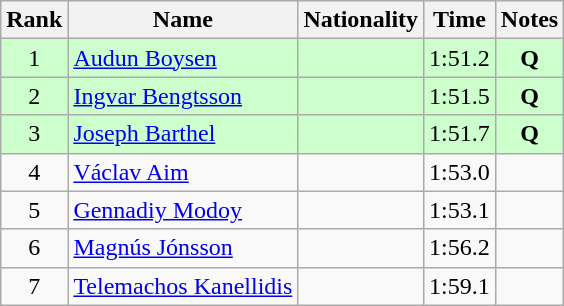<table class="wikitable sortable" style="text-align:center">
<tr>
<th>Rank</th>
<th>Name</th>
<th>Nationality</th>
<th>Time</th>
<th>Notes</th>
</tr>
<tr bgcolor=ccffcc>
<td>1</td>
<td align=left><a href='#'>Audun Boysen</a></td>
<td align=left></td>
<td>1:51.2</td>
<td><strong>Q</strong></td>
</tr>
<tr bgcolor=ccffcc>
<td>2</td>
<td align=left><a href='#'>Ingvar Bengtsson</a></td>
<td align=left></td>
<td>1:51.5</td>
<td><strong>Q</strong></td>
</tr>
<tr bgcolor=ccffcc>
<td>3</td>
<td align=left><a href='#'>Joseph Barthel</a></td>
<td align=left></td>
<td>1:51.7</td>
<td><strong>Q</strong></td>
</tr>
<tr>
<td>4</td>
<td align=left><a href='#'>Václav Aim</a></td>
<td align=left></td>
<td>1:53.0</td>
<td></td>
</tr>
<tr>
<td>5</td>
<td align=left><a href='#'>Gennadiy Modoy</a></td>
<td align=left></td>
<td>1:53.1</td>
<td></td>
</tr>
<tr>
<td>6</td>
<td align=left><a href='#'>Magnús Jónsson</a></td>
<td align=left></td>
<td>1:56.2</td>
<td></td>
</tr>
<tr>
<td>7</td>
<td align=left><a href='#'>Telemachos Kanellidis</a></td>
<td align=left></td>
<td>1:59.1</td>
<td></td>
</tr>
</table>
